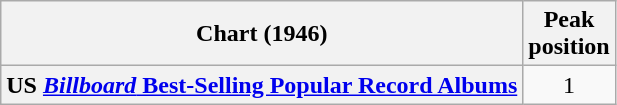<table class="wikitable plainrowheaders" style="text-align:center">
<tr>
<th scope="col">Chart (1946)</th>
<th scope="col">Peak<br>position</th>
</tr>
<tr>
<th scope="row" align="left">US <a href='#'><em>Billboard</em> Best-Selling Popular Record Albums</a></th>
<td>1</td>
</tr>
</table>
